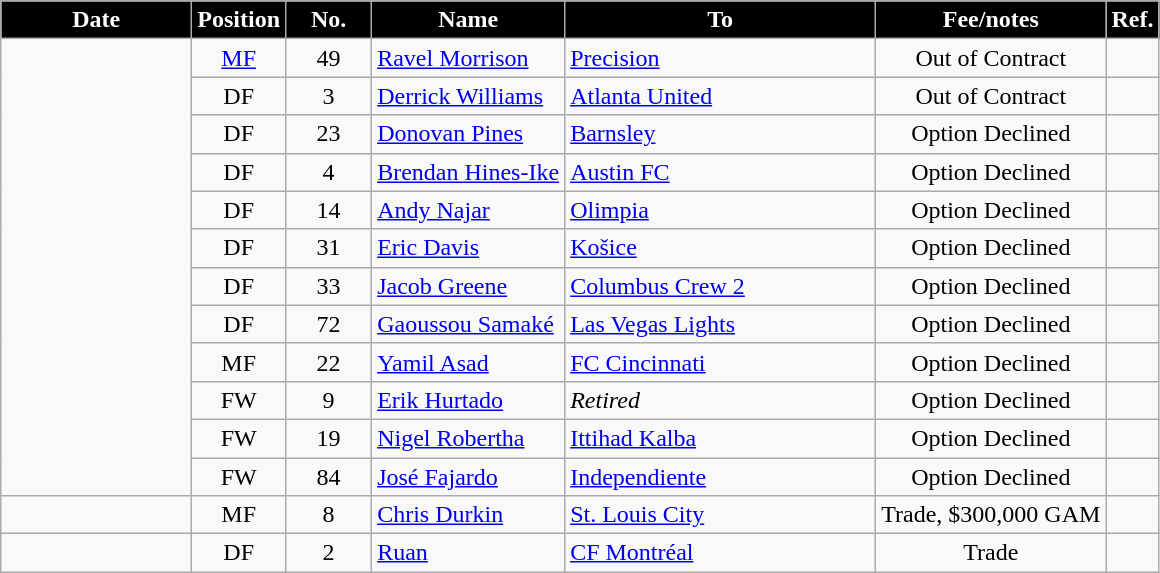<table class="wikitable" style="text-align:center; ">
<tr>
<th style="background:#000000; color:#FFFFFF; width:120px;">Date</th>
<th style="background:#000000; color:#FFFFFF; width:50px;">Position</th>
<th style="background:#000000; color:#FFFFFF; width:50px;">No.</th>
<th style="background:#000000; color:#FFFFFF;">Name</th>
<th style="background:#000000; color:#FFFFFF; width:200px;">To</th>
<th style="background:#000000; color:#FFFFFF;">Fee/notes</th>
<th style="background:#000000; color:#FFFFFF; width:25px;">Ref.</th>
</tr>
<tr>
<td rowspan=12></td>
<td><a href='#'>MF</a></td>
<td>49</td>
<td align="left"> <a href='#'>Ravel Morrison</a></td>
<td align="left"> <a href='#'>Precision</a></td>
<td>Out of Contract</td>
<td></td>
</tr>
<tr>
<td>DF</td>
<td>3</td>
<td align="left"> <a href='#'>Derrick Williams</a></td>
<td align="left"> <a href='#'>Atlanta United</a></td>
<td>Out of Contract</td>
<td></td>
</tr>
<tr>
<td>DF</td>
<td>23</td>
<td align="left"> <a href='#'>Donovan Pines</a></td>
<td align="left"> <a href='#'>Barnsley</a></td>
<td>Option Declined</td>
<td></td>
</tr>
<tr>
<td>DF</td>
<td>4</td>
<td align="left"> <a href='#'>Brendan Hines-Ike</a></td>
<td align="left"> <a href='#'>Austin FC</a></td>
<td>Option Declined</td>
<td></td>
</tr>
<tr>
<td>DF</td>
<td>14</td>
<td align="left"> <a href='#'>Andy Najar</a></td>
<td align="left"> <a href='#'>Olimpia</a></td>
<td>Option Declined</td>
<td></td>
</tr>
<tr>
<td>DF</td>
<td>31</td>
<td align="left"> <a href='#'>Eric Davis</a></td>
<td align="left"> <a href='#'>Košice</a></td>
<td>Option Declined</td>
<td></td>
</tr>
<tr>
<td>DF</td>
<td>33</td>
<td align="left"> <a href='#'>Jacob Greene</a></td>
<td align="left"> <a href='#'>Columbus Crew 2</a></td>
<td>Option Declined</td>
<td></td>
</tr>
<tr>
<td>DF</td>
<td>72</td>
<td align="left"> <a href='#'>Gaoussou Samaké</a></td>
<td align="left"> <a href='#'>Las Vegas Lights</a></td>
<td>Option Declined</td>
<td></td>
</tr>
<tr>
<td>MF</td>
<td>22</td>
<td align="left"> <a href='#'>Yamil Asad</a></td>
<td align="left"> <a href='#'>FC Cincinnati</a></td>
<td>Option Declined</td>
<td></td>
</tr>
<tr>
<td>FW</td>
<td>9</td>
<td align="left"> <a href='#'>Erik Hurtado</a></td>
<td align="left"><em>Retired</em></td>
<td>Option Declined</td>
<td></td>
</tr>
<tr>
<td>FW</td>
<td>19</td>
<td align="left"> <a href='#'>Nigel Robertha</a></td>
<td align="left"> <a href='#'>Ittihad Kalba</a></td>
<td>Option Declined</td>
<td></td>
</tr>
<tr>
<td>FW</td>
<td>84</td>
<td align="left"> <a href='#'>José Fajardo</a></td>
<td align="left"> <a href='#'>Independiente</a></td>
<td>Option Declined</td>
<td></td>
</tr>
<tr>
<td></td>
<td>MF</td>
<td>8</td>
<td align="left"> <a href='#'>Chris Durkin</a></td>
<td align="left"> <a href='#'>St. Louis City</a></td>
<td>Trade, $300,000 GAM</td>
<td></td>
</tr>
<tr>
<td></td>
<td>DF</td>
<td>2</td>
<td align="left"> <a href='#'>Ruan</a></td>
<td align="left"> <a href='#'>CF Montréal</a></td>
<td>Trade</td>
<td></td>
</tr>
</table>
